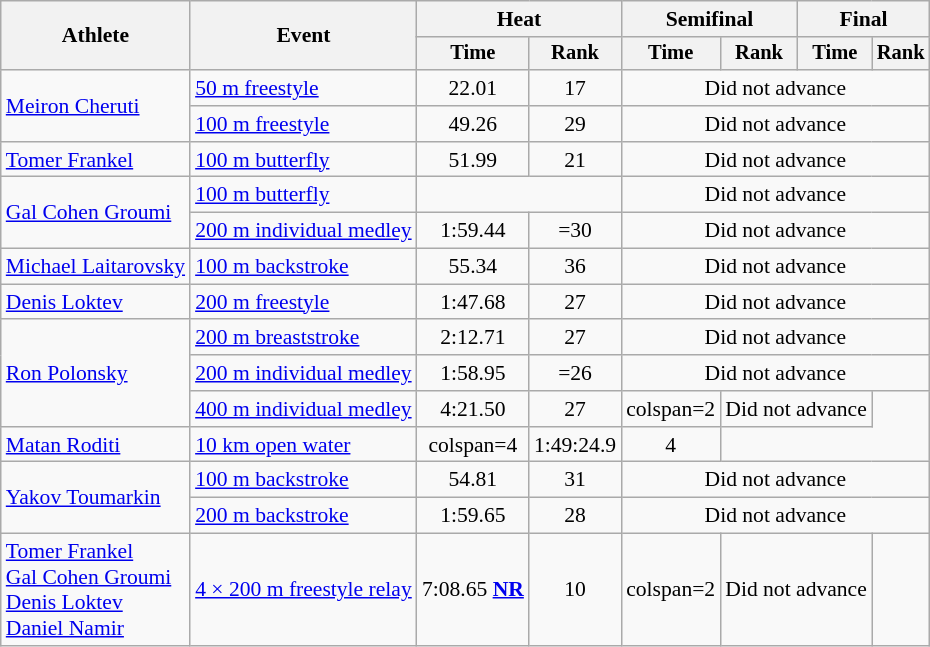<table class=wikitable style=font-size:90%;text-align:center>
<tr>
<th rowspan=2>Athlete</th>
<th rowspan=2>Event</th>
<th colspan=2>Heat</th>
<th colspan=2>Semifinal</th>
<th colspan=2>Final</th>
</tr>
<tr style=font-size:95%>
<th>Time</th>
<th>Rank</th>
<th>Time</th>
<th>Rank</th>
<th>Time</th>
<th>Rank</th>
</tr>
<tr>
<td align=left rowspan=2><a href='#'>Meiron Cheruti</a></td>
<td align=left><a href='#'>50 m freestyle</a></td>
<td>22.01</td>
<td>17</td>
<td colspan=4>Did not advance</td>
</tr>
<tr>
<td align=left><a href='#'>100 m freestyle</a></td>
<td>49.26</td>
<td>29</td>
<td colspan=4>Did not advance</td>
</tr>
<tr>
<td align=left><a href='#'>Tomer Frankel</a></td>
<td align=left><a href='#'>100 m butterfly</a></td>
<td>51.99</td>
<td>21</td>
<td colspan=4>Did not advance</td>
</tr>
<tr>
<td align=left rowspan=2><a href='#'>Gal Cohen Groumi</a></td>
<td align=left><a href='#'>100 m butterfly</a></td>
<td colspan=2></td>
<td colspan=4>Did not advance</td>
</tr>
<tr>
<td align=left><a href='#'>200 m individual medley</a></td>
<td>1:59.44</td>
<td>=30</td>
<td colspan=4>Did not advance</td>
</tr>
<tr>
<td align=left><a href='#'>Michael Laitarovsky</a></td>
<td align=left><a href='#'>100 m backstroke</a></td>
<td>55.34</td>
<td>36</td>
<td colspan=4>Did not advance</td>
</tr>
<tr>
<td align=left><a href='#'>Denis Loktev</a></td>
<td align=left><a href='#'>200 m freestyle</a></td>
<td>1:47.68</td>
<td>27</td>
<td colspan=4>Did not advance</td>
</tr>
<tr>
<td align=left rowspan=3><a href='#'>Ron Polonsky</a></td>
<td align=left><a href='#'>200 m breaststroke</a></td>
<td>2:12.71</td>
<td>27</td>
<td colspan=4>Did not advance</td>
</tr>
<tr>
<td align=left><a href='#'>200 m individual medley</a></td>
<td>1:58.95</td>
<td>=26</td>
<td colspan=4>Did not advance</td>
</tr>
<tr>
<td align=left><a href='#'>400 m individual medley</a></td>
<td>4:21.50</td>
<td>27</td>
<td>colspan=2 </td>
<td colspan=2>Did not advance</td>
</tr>
<tr>
<td align=left><a href='#'>Matan Roditi</a></td>
<td align=left><a href='#'>10 km open water</a></td>
<td>colspan=4 </td>
<td>1:49:24.9</td>
<td>4</td>
</tr>
<tr>
<td align=left rowspan=2><a href='#'>Yakov Toumarkin</a></td>
<td align=left><a href='#'>100 m backstroke</a></td>
<td>54.81</td>
<td>31</td>
<td colspan=4>Did not advance</td>
</tr>
<tr>
<td align=left><a href='#'>200 m backstroke</a></td>
<td>1:59.65</td>
<td>28</td>
<td colspan=4>Did not advance</td>
</tr>
<tr>
<td align=left><a href='#'>Tomer Frankel</a><br><a href='#'>Gal Cohen Groumi</a><br><a href='#'>Denis Loktev</a><br><a href='#'>Daniel Namir</a></td>
<td align=left><a href='#'>4 × 200 m freestyle relay</a></td>
<td>7:08.65 <strong><a href='#'>NR</a></strong></td>
<td>10</td>
<td>colspan=2 </td>
<td colspan=2>Did not advance</td>
</tr>
</table>
